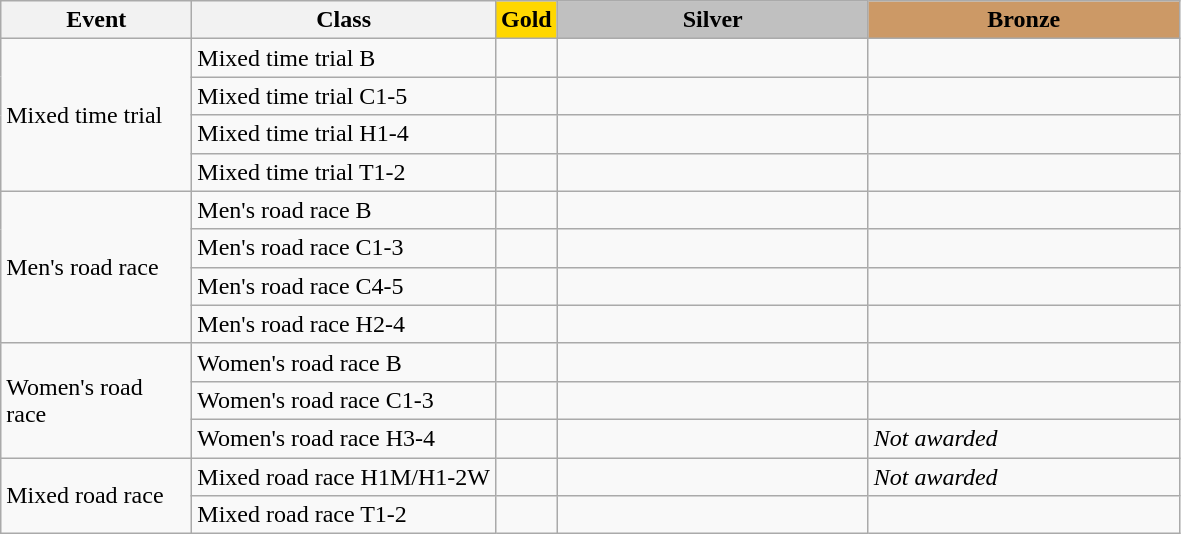<table class=wikitable>
<tr>
<th width=120>Event</th>
<th>Class</th>
<th style="background:gold;">Gold</th>
<th width=200 style="background:silver;">Silver</th>
<th width=200 style="background:#CC9966;">Bronze</th>
</tr>
<tr>
<td rowspan=4>Mixed time trial<br></td>
<td>Mixed time trial B</td>
<td></td>
<td></td>
<td></td>
</tr>
<tr>
<td>Mixed time trial C1-5</td>
<td></td>
<td></td>
<td></td>
</tr>
<tr>
<td>Mixed time trial H1-4</td>
<td></td>
<td></td>
<td></td>
</tr>
<tr>
<td>Mixed time trial T1-2</td>
<td></td>
<td></td>
<td></td>
</tr>
<tr>
<td rowspan=4>Men's road race<br></td>
<td>Men's road race B</td>
<td></td>
<td></td>
<td></td>
</tr>
<tr>
<td>Men's road race C1-3</td>
<td></td>
<td></td>
<td></td>
</tr>
<tr>
<td>Men's road race C4-5</td>
<td></td>
<td></td>
<td></td>
</tr>
<tr>
<td>Men's road race H2-4</td>
<td></td>
<td></td>
<td></td>
</tr>
<tr>
<td rowspan=3>Women's road race<br></td>
<td>Women's road race B</td>
<td></td>
<td></td>
<td></td>
</tr>
<tr>
<td>Women's road race C1-3</td>
<td></td>
<td></td>
<td></td>
</tr>
<tr>
<td>Women's road race H3-4</td>
<td></td>
<td></td>
<td><em>Not awarded</em></td>
</tr>
<tr>
<td rowspan=2>Mixed road race<br></td>
<td>Mixed road race H1M/H1-2W</td>
<td></td>
<td></td>
<td><em>Not awarded</em></td>
</tr>
<tr>
<td>Mixed road race T1-2</td>
<td></td>
<td></td>
<td></td>
</tr>
</table>
